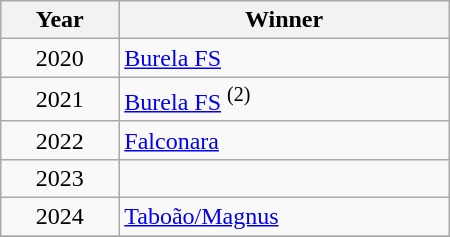<table class="wikitable" style="width:300px;">
<tr>
<th>Year</th>
<th>Winner</th>
</tr>
<tr>
<td align=center>2020</td>
<td> <a href='#'>Burela FS</a></td>
</tr>
<tr>
<td align=center>2021</td>
<td> <a href='#'>Burela FS</a> <sup>(2)</sup></td>
</tr>
<tr>
<td align=center>2022</td>
<td> <a href='#'>Falconara</a></td>
</tr>
<tr>
<td align=center>2023</td>
<td> </td>
</tr>
<tr>
<td align=center>2024</td>
<td> <a href='#'>Taboão/Magnus</a></td>
</tr>
<tr>
</tr>
</table>
